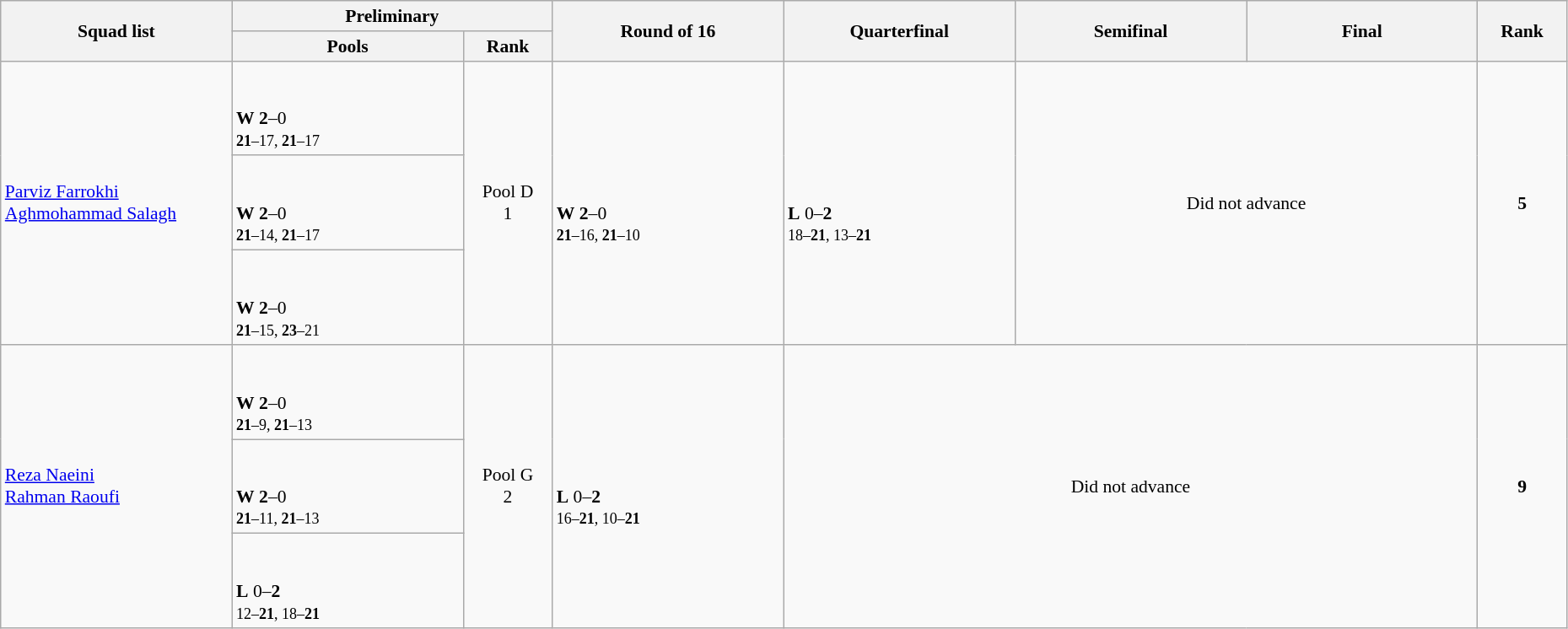<table class="wikitable" width="98%" style="text-align:left; font-size:90%">
<tr>
<th rowspan="2" width="13%">Squad list</th>
<th colspan="2">Preliminary</th>
<th rowspan="2" width="13%">Round of 16</th>
<th rowspan="2" width="13%">Quarterfinal</th>
<th rowspan="2" width="13%">Semifinal</th>
<th rowspan="2" width="13%">Final</th>
<th rowspan="2" width="5%">Rank</th>
</tr>
<tr>
<th width="13%">Pools</th>
<th width="5%">Rank</th>
</tr>
<tr>
<td rowspan="3"><a href='#'>Parviz Farrokhi</a><br><a href='#'>Aghmohammad Salagh</a></td>
<td><br><br><strong>W</strong> <strong>2</strong>–0<br><small><strong>21</strong>–17, <strong>21</strong>–17</small></td>
<td rowspan="3" align=center>Pool D<br>1 <strong></strong></td>
<td rowspan="3"><br><br><strong>W</strong> <strong>2</strong>–0<br><small><strong>21</strong>–16, <strong>21</strong>–10</small></td>
<td rowspan="3"><br><br><strong>L</strong> 0–<strong>2</strong><br><small>18–<strong>21</strong>, 13–<strong>21</strong></small></td>
<td rowspan="3" colspan=2 align=center>Did not advance</td>
<td rowspan="3" align="center"><strong>5</strong></td>
</tr>
<tr>
<td><br><br><strong>W</strong> <strong>2</strong>–0<br><small><strong>21</strong>–14, <strong>21</strong>–17</small></td>
</tr>
<tr>
<td><br><br><strong>W</strong> <strong>2</strong>–0<br><small><strong>21</strong>–15, <strong>23</strong>–21</small></td>
</tr>
<tr>
<td rowspan="3"><a href='#'>Reza Naeini</a><br><a href='#'>Rahman Raoufi</a></td>
<td><br><br><strong>W</strong> <strong>2</strong>–0<br><small><strong>21</strong>–9, <strong>21</strong>–13</small></td>
<td rowspan="3" align=center>Pool G<br>2 <strong></strong></td>
<td rowspan="3"><br><br><strong>L</strong> 0–<strong>2</strong><br><small>16–<strong>21</strong>, 10–<strong>21</strong></small></td>
<td rowspan="3" colspan=3 align=center>Did not advance</td>
<td rowspan="3" align="center"><strong>9</strong></td>
</tr>
<tr>
<td><br><br><strong>W</strong> <strong>2</strong>–0<br><small><strong>21</strong>–11, <strong>21</strong>–13</small></td>
</tr>
<tr>
<td><br><br><strong>L</strong> 0–<strong>2</strong><br><small>12–<strong>21</strong>, 18–<strong>21</strong></small></td>
</tr>
</table>
